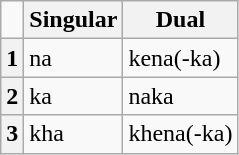<table class="wikitable">
<tr>
<td></td>
<th>Singular</th>
<th>Dual</th>
</tr>
<tr>
<th>1</th>
<td>na</td>
<td>kena(-ka)</td>
</tr>
<tr>
<th>2</th>
<td>ka</td>
<td>naka</td>
</tr>
<tr>
<th>3</th>
<td>kha</td>
<td>khena(-ka)</td>
</tr>
</table>
